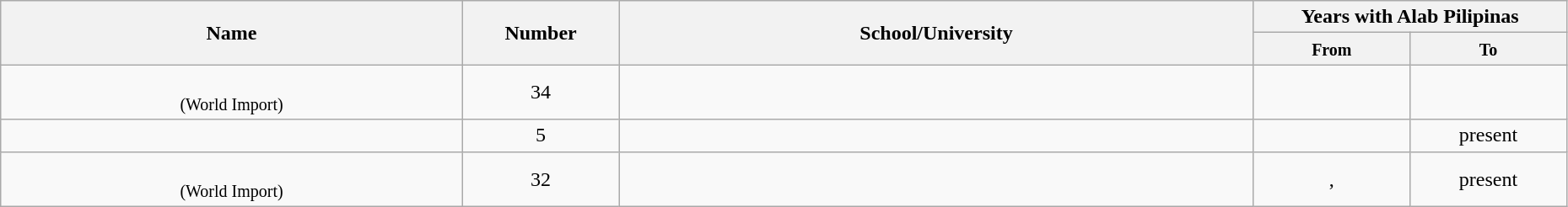<table class="wikitable sortable" style="text-align:center" width="98%">
<tr>
<th style="width:180px;" rowspan="2">Name</th>
<th style="width:10%;" colspan="2" rowspan="2">Number</th>
<th style="width:250px;" rowspan="2">School/University</th>
<th style="width:180px; text-align:center;" colspan="2">Years with Alab Pilipinas</th>
</tr>
<tr>
<th style="width:10%; text-align:center;"><small>From</small></th>
<th style="width:10%; text-align:center;"><small>To</small></th>
</tr>
<tr>
<td><br><small>(World Import)</small></td>
<td colspan="2">34</td>
<td></td>
<td></td>
<td></td>
</tr>
<tr>
<td></td>
<td colspan="2">5</td>
<td></td>
<td></td>
<td>present</td>
</tr>
<tr>
<td><br><small>(World Import)</small></td>
<td colspan="2">32</td>
<td></td>
<td>, </td>
<td>present</td>
</tr>
</table>
